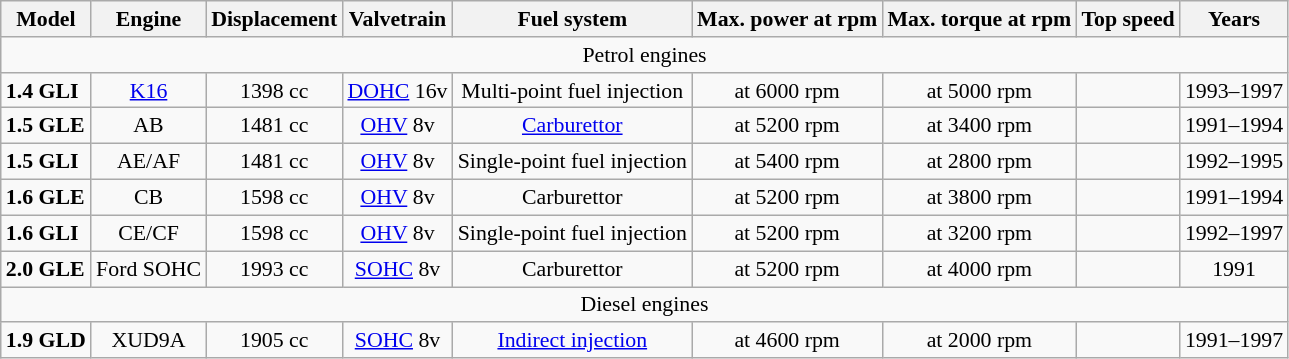<table class="wikitable" style="text-align:center; font-size:91%;">
<tr>
<th>Model</th>
<th>Engine</th>
<th>Displacement</th>
<th>Valvetrain</th>
<th>Fuel system</th>
<th>Max. power at rpm</th>
<th>Max. torque at rpm</th>
<th>Top speed</th>
<th>Years</th>
</tr>
<tr>
<td colspan="9">Petrol engines</td>
</tr>
<tr>
<td align="left"><strong>1.4 GLI</strong></td>
<td><a href='#'>K16</a></td>
<td>1398 cc</td>
<td><a href='#'>DOHC</a> 16v</td>
<td>Multi-point fuel injection</td>
<td> at 6000 rpm</td>
<td> at 5000 rpm</td>
<td></td>
<td>1993–1997</td>
</tr>
<tr>
<td align="left"><strong>1.5 GLE</strong></td>
<td>AB</td>
<td>1481 cc</td>
<td><a href='#'>OHV</a> 8v</td>
<td><a href='#'>Carburettor</a></td>
<td> at 5200 rpm</td>
<td> at 3400 rpm</td>
<td></td>
<td>1991–1994</td>
</tr>
<tr>
<td align="left"><strong>1.5 GLI</strong></td>
<td>AE/AF</td>
<td>1481 cc</td>
<td><a href='#'>OHV</a> 8v</td>
<td>Single-point fuel injection</td>
<td> at 5400 rpm</td>
<td> at 2800 rpm</td>
<td></td>
<td>1992–1995</td>
</tr>
<tr>
<td align="left"><strong>1.6 GLE</strong></td>
<td>CB</td>
<td>1598 cc</td>
<td><a href='#'>OHV</a> 8v</td>
<td>Carburettor</td>
<td> at 5200 rpm</td>
<td> at 3800 rpm</td>
<td></td>
<td>1991–1994</td>
</tr>
<tr>
<td align="left"><strong>1.6 GLI</strong></td>
<td>CE/CF</td>
<td>1598 cc</td>
<td><a href='#'>OHV</a> 8v</td>
<td>Single-point fuel injection</td>
<td> at 5200 rpm</td>
<td> at 3200 rpm</td>
<td></td>
<td>1992–1997</td>
</tr>
<tr>
<td align="left"><strong>2.0 GLE</strong></td>
<td>Ford SOHC</td>
<td>1993 cc</td>
<td><a href='#'>SOHC</a> 8v</td>
<td>Carburettor</td>
<td> at 5200 rpm</td>
<td> at 4000 rpm</td>
<td></td>
<td>1991</td>
</tr>
<tr>
<td colspan="9">Diesel engines</td>
</tr>
<tr>
<td align="left"><strong>1.9 GLD</strong></td>
<td>XUD9A</td>
<td>1905 cc</td>
<td><a href='#'>SOHC</a> 8v</td>
<td><a href='#'>Indirect injection</a></td>
<td> at 4600 rpm</td>
<td> at 2000 rpm</td>
<td></td>
<td>1991–1997</td>
</tr>
</table>
